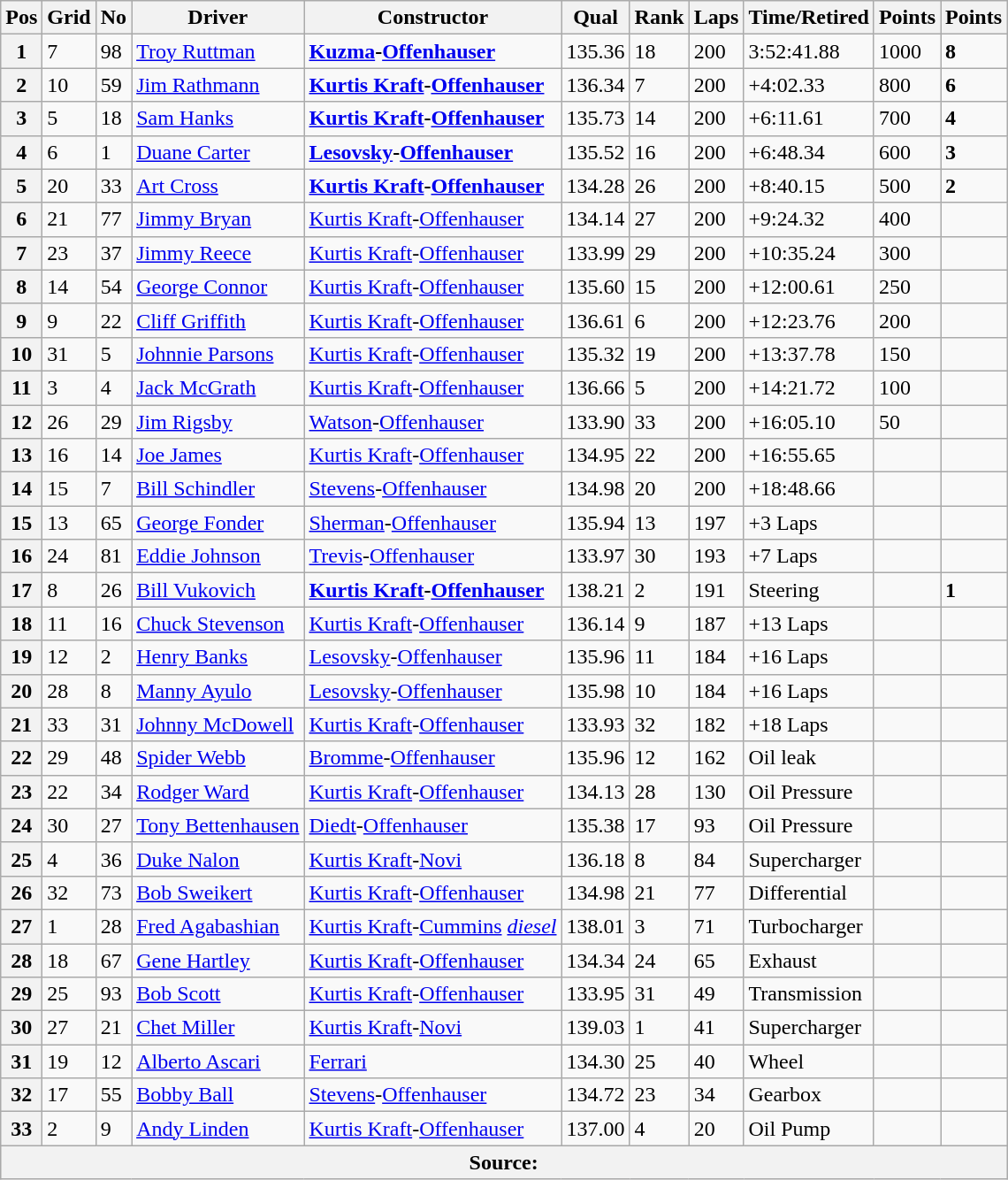<table class="wikitable">
<tr>
<th>Pos</th>
<th>Grid</th>
<th>No</th>
<th>Driver</th>
<th>Constructor</th>
<th>Qual</th>
<th>Rank</th>
<th>Laps</th>
<th>Time/Retired</th>
<th>Points</th>
<th> Points</th>
</tr>
<tr>
<th>1</th>
<td>7</td>
<td>98</td>
<td> <a href='#'>Troy Ruttman</a></td>
<td><strong><a href='#'>Kuzma</a>-<a href='#'>Offenhauser</a></strong></td>
<td>135.36</td>
<td>18</td>
<td>200</td>
<td>3:52:41.88</td>
<td>1000</td>
<td><strong>8</strong></td>
</tr>
<tr>
<th>2</th>
<td>10</td>
<td>59</td>
<td> <a href='#'>Jim Rathmann</a></td>
<td><strong><a href='#'>Kurtis Kraft</a>-<a href='#'>Offenhauser</a></strong></td>
<td>136.34</td>
<td>7</td>
<td>200</td>
<td>+4:02.33</td>
<td>800</td>
<td><strong>6</strong></td>
</tr>
<tr>
<th>3</th>
<td>5</td>
<td>18</td>
<td> <a href='#'>Sam Hanks</a></td>
<td><strong><a href='#'>Kurtis Kraft</a>-<a href='#'>Offenhauser</a></strong></td>
<td>135.73</td>
<td>14</td>
<td>200</td>
<td>+6:11.61</td>
<td>700</td>
<td><strong>4</strong></td>
</tr>
<tr>
<th>4</th>
<td>6</td>
<td>1</td>
<td> <a href='#'>Duane Carter</a></td>
<td><strong><a href='#'>Lesovsky</a>-<a href='#'>Offenhauser</a></strong></td>
<td>135.52</td>
<td>16</td>
<td>200</td>
<td>+6:48.34</td>
<td>600</td>
<td><strong>3</strong></td>
</tr>
<tr>
<th>5</th>
<td>20</td>
<td>33</td>
<td> <a href='#'>Art Cross</a> <strong></strong></td>
<td><strong><a href='#'>Kurtis Kraft</a>-<a href='#'>Offenhauser</a></strong></td>
<td>134.28</td>
<td>26</td>
<td>200</td>
<td>+8:40.15</td>
<td>500</td>
<td><strong>2</strong></td>
</tr>
<tr>
<th>6</th>
<td>21</td>
<td>77</td>
<td> <a href='#'>Jimmy Bryan</a> <strong></strong></td>
<td><a href='#'>Kurtis Kraft</a>-<a href='#'>Offenhauser</a></td>
<td>134.14</td>
<td>27</td>
<td>200</td>
<td>+9:24.32</td>
<td>400</td>
<td></td>
</tr>
<tr>
<th>7</th>
<td>23</td>
<td>37</td>
<td> <a href='#'>Jimmy Reece</a> <strong></strong></td>
<td><a href='#'>Kurtis Kraft</a>-<a href='#'>Offenhauser</a></td>
<td>133.99</td>
<td>29</td>
<td>200</td>
<td>+10:35.24</td>
<td>300</td>
<td></td>
</tr>
<tr>
<th>8</th>
<td>14</td>
<td>54</td>
<td> <a href='#'>George Connor</a></td>
<td><a href='#'>Kurtis Kraft</a>-<a href='#'>Offenhauser</a></td>
<td>135.60</td>
<td>15</td>
<td>200</td>
<td>+12:00.61</td>
<td>250</td>
<td></td>
</tr>
<tr>
<th>9</th>
<td>9</td>
<td>22</td>
<td> <a href='#'>Cliff Griffith</a></td>
<td><a href='#'>Kurtis Kraft</a>-<a href='#'>Offenhauser</a></td>
<td>136.61</td>
<td>6</td>
<td>200</td>
<td>+12:23.76</td>
<td>200</td>
<td></td>
</tr>
<tr>
<th>10</th>
<td>31</td>
<td>5</td>
<td> <a href='#'>Johnnie Parsons</a> <strong></strong></td>
<td><a href='#'>Kurtis Kraft</a>-<a href='#'>Offenhauser</a></td>
<td>135.32</td>
<td>19</td>
<td>200</td>
<td>+13:37.78</td>
<td>150</td>
<td></td>
</tr>
<tr>
<th>11</th>
<td>3</td>
<td>4</td>
<td> <a href='#'>Jack McGrath</a></td>
<td><a href='#'>Kurtis Kraft</a>-<a href='#'>Offenhauser</a></td>
<td>136.66</td>
<td>5</td>
<td>200</td>
<td>+14:21.72</td>
<td>100</td>
<td></td>
</tr>
<tr>
<th>12</th>
<td>26</td>
<td>29</td>
<td> <a href='#'>Jim Rigsby</a> <strong></strong></td>
<td><a href='#'>Watson</a>-<a href='#'>Offenhauser</a></td>
<td>133.90</td>
<td>33</td>
<td>200</td>
<td>+16:05.10</td>
<td>50</td>
<td></td>
</tr>
<tr>
<th>13</th>
<td>16</td>
<td>14</td>
<td> <a href='#'>Joe James</a></td>
<td><a href='#'>Kurtis Kraft</a>-<a href='#'>Offenhauser</a></td>
<td>134.95</td>
<td>22</td>
<td>200</td>
<td>+16:55.65</td>
<td></td>
<td></td>
</tr>
<tr>
<th>14</th>
<td>15</td>
<td>7</td>
<td> <a href='#'>Bill Schindler</a></td>
<td><a href='#'>Stevens</a>-<a href='#'>Offenhauser</a></td>
<td>134.98</td>
<td>20</td>
<td>200</td>
<td>+18:48.66</td>
<td></td>
<td></td>
</tr>
<tr>
<th>15</th>
<td>13</td>
<td>65</td>
<td> <a href='#'>George Fonder</a></td>
<td><a href='#'>Sherman</a>-<a href='#'>Offenhauser</a></td>
<td>135.94</td>
<td>13</td>
<td>197</td>
<td>+3 Laps</td>
<td></td>
<td></td>
</tr>
<tr>
<th>16</th>
<td>24</td>
<td>81</td>
<td> <a href='#'>Eddie Johnson</a> <strong></strong></td>
<td><a href='#'>Trevis</a>-<a href='#'>Offenhauser</a></td>
<td>133.97</td>
<td>30</td>
<td>193</td>
<td>+7 Laps</td>
<td></td>
<td></td>
</tr>
<tr>
<th>17</th>
<td>8</td>
<td>26</td>
<td> <a href='#'>Bill Vukovich</a></td>
<td><strong><a href='#'>Kurtis Kraft</a>-<a href='#'>Offenhauser</a></strong></td>
<td>138.21</td>
<td>2</td>
<td>191</td>
<td>Steering</td>
<td></td>
<td><strong>1</strong></td>
</tr>
<tr>
<th>18</th>
<td>11</td>
<td>16</td>
<td> <a href='#'>Chuck Stevenson</a></td>
<td><a href='#'>Kurtis Kraft</a>-<a href='#'>Offenhauser</a></td>
<td>136.14</td>
<td>9</td>
<td>187</td>
<td>+13 Laps</td>
<td></td>
<td></td>
</tr>
<tr>
<th>19</th>
<td>12</td>
<td>2</td>
<td> <a href='#'>Henry Banks</a></td>
<td><a href='#'>Lesovsky</a>-<a href='#'>Offenhauser</a></td>
<td>135.96</td>
<td>11</td>
<td>184</td>
<td>+16 Laps</td>
<td></td>
<td></td>
</tr>
<tr>
<th>20</th>
<td>28</td>
<td>8</td>
<td> <a href='#'>Manny Ayulo</a></td>
<td><a href='#'>Lesovsky</a>-<a href='#'>Offenhauser</a></td>
<td>135.98</td>
<td>10</td>
<td>184</td>
<td>+16 Laps</td>
<td></td>
<td></td>
</tr>
<tr>
<th>21</th>
<td>33</td>
<td>31</td>
<td> <a href='#'>Johnny McDowell</a></td>
<td><a href='#'>Kurtis Kraft</a>-<a href='#'>Offenhauser</a></td>
<td>133.93</td>
<td>32</td>
<td>182</td>
<td>+18 Laps</td>
<td></td>
<td></td>
</tr>
<tr>
<th>22</th>
<td>29</td>
<td>48</td>
<td> <a href='#'>Spider Webb</a></td>
<td><a href='#'>Bromme</a>-<a href='#'>Offenhauser</a></td>
<td>135.96</td>
<td>12</td>
<td>162</td>
<td>Oil leak</td>
<td></td>
<td></td>
</tr>
<tr>
<th>23</th>
<td>22</td>
<td>34</td>
<td> <a href='#'>Rodger Ward</a></td>
<td><a href='#'>Kurtis Kraft</a>-<a href='#'>Offenhauser</a></td>
<td>134.13</td>
<td>28</td>
<td>130</td>
<td>Oil Pressure</td>
<td></td>
<td></td>
</tr>
<tr>
<th>24</th>
<td>30</td>
<td>27</td>
<td> <a href='#'>Tony Bettenhausen</a></td>
<td><a href='#'>Diedt</a>-<a href='#'>Offenhauser</a></td>
<td>135.38</td>
<td>17</td>
<td>93</td>
<td>Oil Pressure</td>
<td></td>
<td></td>
</tr>
<tr>
<th>25</th>
<td>4</td>
<td>36</td>
<td> <a href='#'>Duke Nalon</a></td>
<td><a href='#'>Kurtis Kraft</a>-<a href='#'>Novi</a></td>
<td>136.18</td>
<td>8</td>
<td>84</td>
<td>Supercharger</td>
<td></td>
<td></td>
</tr>
<tr>
<th>26</th>
<td>32</td>
<td>73</td>
<td> <a href='#'>Bob Sweikert</a> <strong></strong></td>
<td><a href='#'>Kurtis Kraft</a>-<a href='#'>Offenhauser</a></td>
<td>134.98</td>
<td>21</td>
<td>77</td>
<td>Differential</td>
<td></td>
<td></td>
</tr>
<tr>
<th>27</th>
<td>1</td>
<td>28</td>
<td> <a href='#'>Fred Agabashian</a></td>
<td><a href='#'>Kurtis Kraft</a>-<a href='#'>Cummins</a> <em><a href='#'>diesel</a></em></td>
<td>138.01</td>
<td>3</td>
<td>71</td>
<td>Turbocharger</td>
<td></td>
<td></td>
</tr>
<tr>
<th>28</th>
<td>18</td>
<td>67</td>
<td> <a href='#'>Gene Hartley</a></td>
<td><a href='#'>Kurtis Kraft</a>-<a href='#'>Offenhauser</a></td>
<td>134.34</td>
<td>24</td>
<td>65</td>
<td>Exhaust</td>
<td></td>
<td></td>
</tr>
<tr>
<th>29</th>
<td>25</td>
<td>93</td>
<td> <a href='#'>Bob Scott</a> <strong></strong></td>
<td><a href='#'>Kurtis Kraft</a>-<a href='#'>Offenhauser</a></td>
<td>133.95</td>
<td>31</td>
<td>49</td>
<td>Transmission</td>
<td></td>
<td></td>
</tr>
<tr>
<th>30</th>
<td>27</td>
<td>21</td>
<td> <a href='#'>Chet Miller</a></td>
<td><a href='#'>Kurtis Kraft</a>-<a href='#'>Novi</a></td>
<td>139.03</td>
<td>1</td>
<td>41</td>
<td>Supercharger</td>
<td></td>
<td></td>
</tr>
<tr>
<th>31</th>
<td>19</td>
<td>12</td>
<td> <a href='#'>Alberto Ascari</a> <strong></strong></td>
<td><a href='#'>Ferrari</a></td>
<td>134.30</td>
<td>25</td>
<td>40</td>
<td>Wheel</td>
<td></td>
<td></td>
</tr>
<tr>
<th>32</th>
<td>17</td>
<td>55</td>
<td> <a href='#'>Bobby Ball</a></td>
<td><a href='#'>Stevens</a>-<a href='#'>Offenhauser</a></td>
<td>134.72</td>
<td>23</td>
<td>34</td>
<td>Gearbox</td>
<td></td>
<td></td>
</tr>
<tr>
<th>33</th>
<td>2</td>
<td>9</td>
<td> <a href='#'>Andy Linden</a></td>
<td><a href='#'>Kurtis Kraft</a>-<a href='#'>Offenhauser</a></td>
<td>137.00</td>
<td>4</td>
<td>20</td>
<td>Oil Pump</td>
<td></td>
<td></td>
</tr>
<tr style="background-color:#E5E4E2" align="center">
<th colspan=11>Source:</th>
</tr>
</table>
